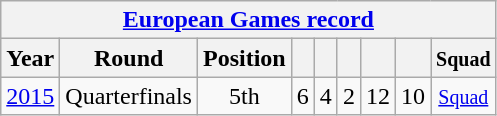<table class="wikitable" style="text-align: center;">
<tr>
<th colspan=9><a href='#'>European Games record</a></th>
</tr>
<tr>
<th>Year</th>
<th>Round</th>
<th>Position</th>
<th></th>
<th></th>
<th></th>
<th></th>
<th></th>
<th><small>Squad</small></th>
</tr>
<tr>
<td> <a href='#'>2015</a></td>
<td>Quarterfinals</td>
<td>5th</td>
<td>6</td>
<td>4</td>
<td>2</td>
<td>12</td>
<td>10</td>
<td><small><a href='#'>Squad</a></small></td>
</tr>
</table>
